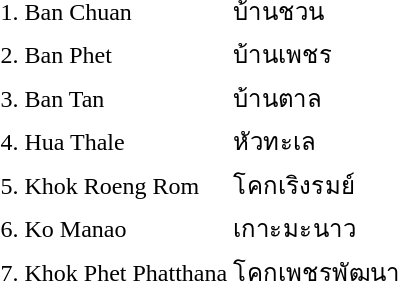<table>
<tr>
<td>1.</td>
<td>Ban Chuan</td>
<td>บ้านชวน</td>
<td></td>
</tr>
<tr>
<td>2.</td>
<td>Ban Phet</td>
<td>บ้านเพชร</td>
<td></td>
</tr>
<tr>
<td>3.</td>
<td>Ban Tan</td>
<td>บ้านตาล</td>
<td></td>
</tr>
<tr>
<td>4.</td>
<td>Hua Thale</td>
<td>หัวทะเล</td>
<td></td>
</tr>
<tr>
<td>5.</td>
<td>Khok Roeng Rom</td>
<td>โคกเริงรมย์</td>
<td></td>
</tr>
<tr>
<td>6.</td>
<td>Ko Manao</td>
<td>เกาะมะนาว</td>
<td></td>
</tr>
<tr>
<td>7.</td>
<td>Khok Phet Phatthana</td>
<td>โคกเพชรพัฒนา</td>
<td></td>
</tr>
</table>
